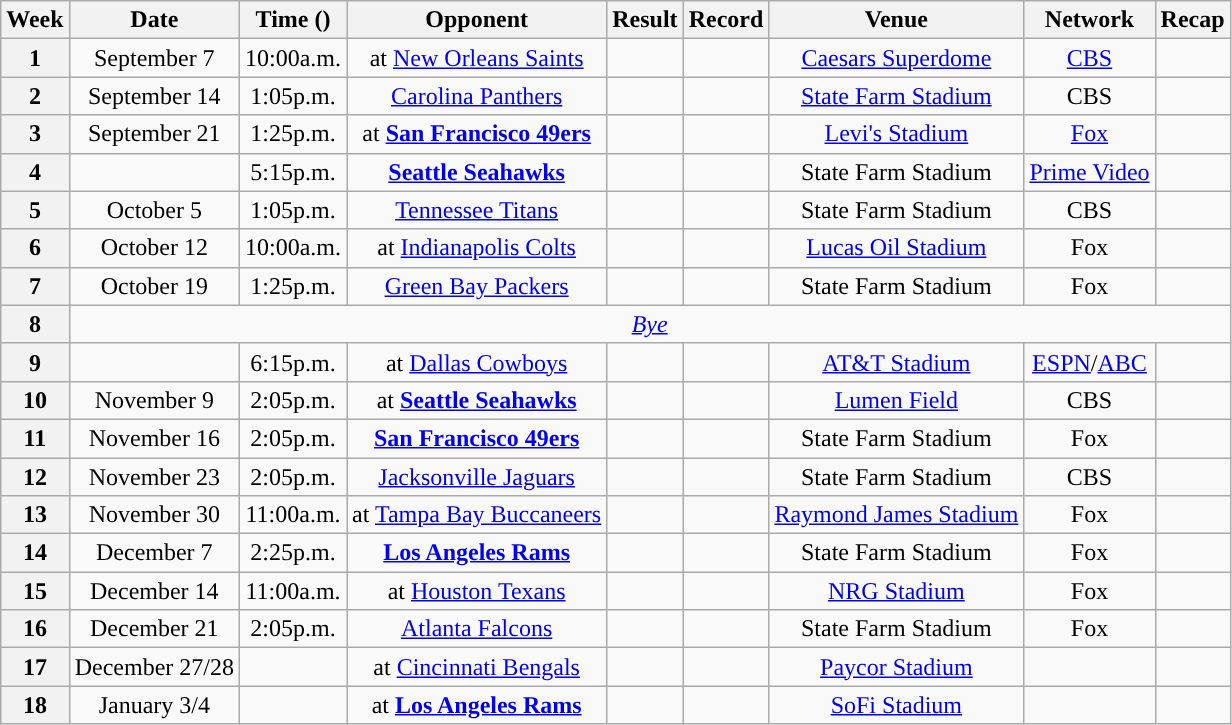<table class="wikitable" style="text-align:center">
<tr>
<th>Week</th>
<th>Date</th>
<th>Time (<a href='#'></a>)</th>
<th>Opponent</th>
<th>Result</th>
<th>Record</th>
<th>Venue</th>
<th>Network</th>
<th>Recap</th>
</tr>
<tr>
<th>1 </th>
<td>September 7</td>
<td>10:00a.m.</td>
<td>at <a href='#'>New Orleans Saints</a></td>
<td></td>
<td></td>
<td><a href='#'>Caesars Superdome</a></td>
<td><a href='#'>CBS</a></td>
<td></td>
</tr>
<tr>
<th>2 </th>
<td>September 14</td>
<td>1:05p.m.</td>
<td><a href='#'>Carolina Panthers</a></td>
<td></td>
<td></td>
<td><a href='#'>State Farm Stadium</a></td>
<td>CBS</td>
<td></td>
</tr>
<tr>
<th>3 </th>
<td>September 21</td>
<td>1:25p.m.</td>
<td>at <strong><a href='#'>San Francisco 49ers</a></strong></td>
<td></td>
<td></td>
<td><a href='#'>Levi's Stadium</a></td>
<td><a href='#'>Fox</a></td>
<td></td>
</tr>
<tr>
<th>4 </th>
<td></td>
<td>5:15p.m.</td>
<td><strong><a href='#'>Seattle Seahawks</a></strong></td>
<td></td>
<td></td>
<td>State Farm Stadium</td>
<td><a href='#'>Prime Video</a></td>
<td></td>
</tr>
<tr>
<th>5 </th>
<td>October 5</td>
<td>1:05p.m.</td>
<td><a href='#'>Tennessee Titans</a></td>
<td></td>
<td></td>
<td>State Farm Stadium</td>
<td>CBS</td>
<td></td>
</tr>
<tr>
<th>6 </th>
<td>October 12</td>
<td>10:00a.m.</td>
<td>at <a href='#'>Indianapolis Colts</a></td>
<td></td>
<td></td>
<td><a href='#'>Lucas Oil Stadium</a></td>
<td>Fox</td>
<td></td>
</tr>
<tr>
<th>7 </th>
<td>October 19</td>
<td>1:25p.m.</td>
<td><a href='#'>Green Bay Packers</a></td>
<td></td>
<td></td>
<td>State Farm Stadium</td>
<td>Fox</td>
<td></td>
</tr>
<tr>
<th>8</th>
<td colspan=8><em><a href='#'>Bye</a></em></td>
</tr>
<tr>
<th>9 </th>
<td></td>
<td>6:15p.m.</td>
<td>at <a href='#'>Dallas Cowboys</a></td>
<td></td>
<td></td>
<td><a href='#'>AT&T Stadium</a></td>
<td><a href='#'>ESPN</a>/<a href='#'>ABC</a></td>
<td></td>
</tr>
<tr>
<th>10 </th>
<td>November 9</td>
<td>2:05p.m.</td>
<td>at <strong><a href='#'>Seattle Seahawks</a></strong></td>
<td></td>
<td></td>
<td><a href='#'>Lumen Field</a></td>
<td>CBS</td>
<td></td>
</tr>
<tr>
<th>11 </th>
<td>November 16</td>
<td>2:05p.m.</td>
<td><strong><a href='#'>San Francisco 49ers</a></strong></td>
<td></td>
<td></td>
<td>State Farm Stadium</td>
<td>Fox</td>
<td></td>
</tr>
<tr>
<th>12 </th>
<td>November 23</td>
<td>2:05p.m.</td>
<td><a href='#'>Jacksonville Jaguars</a></td>
<td></td>
<td></td>
<td>State Farm Stadium</td>
<td>CBS</td>
<td></td>
</tr>
<tr>
<th>13 </th>
<td>November 30</td>
<td>11:00a.m.</td>
<td>at <a href='#'>Tampa Bay Buccaneers</a></td>
<td></td>
<td></td>
<td><a href='#'>Raymond James Stadium</a></td>
<td>Fox</td>
<td></td>
</tr>
<tr>
<th>14 </th>
<td>December 7</td>
<td>2:25p.m.</td>
<td><strong><a href='#'>Los Angeles Rams</a></strong></td>
<td></td>
<td></td>
<td>State Farm Stadium</td>
<td>Fox</td>
<td></td>
</tr>
<tr>
<th>15 </th>
<td>December 14</td>
<td>11:00a.m.</td>
<td>at <a href='#'>Houston Texans</a></td>
<td></td>
<td></td>
<td><a href='#'>NRG Stadium</a></td>
<td>Fox</td>
<td></td>
</tr>
<tr>
<th>16 </th>
<td>December 21</td>
<td>2:05p.m.</td>
<td><a href='#'>Atlanta Falcons</a></td>
<td></td>
<td></td>
<td>State Farm Stadium</td>
<td>Fox</td>
<td></td>
</tr>
<tr>
<th>17 </th>
<td>December 27/28</td>
<td></td>
<td>at <a href='#'>Cincinnati Bengals</a></td>
<td></td>
<td></td>
<td><a href='#'>Paycor Stadium</a></td>
<td></td>
<td></td>
</tr>
<tr>
<th>18 </th>
<td>January 3/4</td>
<td></td>
<td>at <strong><a href='#'>Los Angeles Rams</a></strong></td>
<td></td>
<td></td>
<td><a href='#'>SoFi Stadium</a></td>
<td></td>
<td></td>
</tr>
</table>
